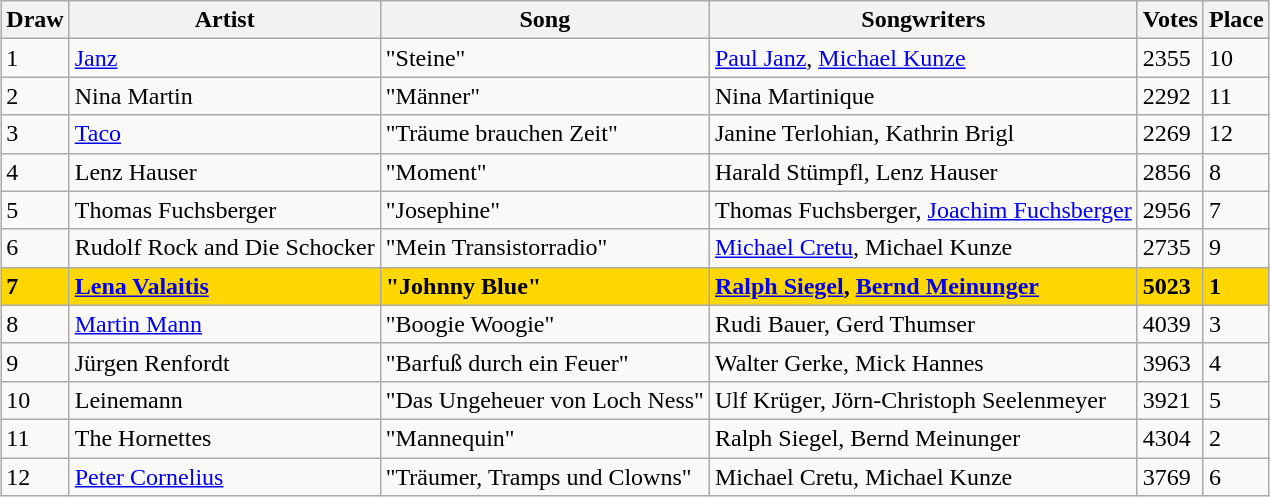<table class="sortable wikitable" style="margin: 1em auto 1em auto">
<tr>
<th>Draw</th>
<th>Artist</th>
<th>Song</th>
<th>Songwriters</th>
<th>Votes</th>
<th>Place</th>
</tr>
<tr>
<td>1</td>
<td><a href='#'>Janz</a></td>
<td>"Steine"</td>
<td><a href='#'>Paul Janz</a>, <a href='#'>Michael Kunze</a></td>
<td>2355</td>
<td>10</td>
</tr>
<tr>
<td>2</td>
<td>Nina Martin</td>
<td>"Männer"</td>
<td>Nina Martinique</td>
<td>2292</td>
<td>11</td>
</tr>
<tr>
<td>3</td>
<td><a href='#'>Taco</a></td>
<td>"Träume brauchen Zeit"</td>
<td>Janine Terlohian, Kathrin Brigl</td>
<td>2269</td>
<td>12</td>
</tr>
<tr>
<td>4</td>
<td>Lenz Hauser</td>
<td>"Moment"</td>
<td>Harald Stümpfl, Lenz Hauser</td>
<td>2856</td>
<td>8</td>
</tr>
<tr>
<td>5</td>
<td>Thomas Fuchsberger</td>
<td>"Josephine"</td>
<td>Thomas Fuchsberger, <a href='#'>Joachim Fuchsberger</a></td>
<td>2956</td>
<td>7</td>
</tr>
<tr>
<td>6</td>
<td>Rudolf Rock and Die Schocker</td>
<td>"Mein Transistorradio"</td>
<td><a href='#'>Michael Cretu</a>, Michael Kunze</td>
<td>2735</td>
<td>9</td>
</tr>
<tr bgcolor="gold">
<td><strong>7</strong></td>
<td><strong><a href='#'>Lena Valaitis</a></strong></td>
<td><strong>"Johnny Blue"</strong></td>
<td><strong><a href='#'>Ralph Siegel</a>, <a href='#'>Bernd Meinunger</a></strong></td>
<td><strong>5023</strong></td>
<td><strong>1</strong></td>
</tr>
<tr>
<td>8</td>
<td><a href='#'>Martin Mann</a></td>
<td>"Boogie Woogie"</td>
<td>Rudi Bauer, Gerd Thumser</td>
<td>4039</td>
<td>3</td>
</tr>
<tr>
<td>9</td>
<td>Jürgen Renfordt</td>
<td>"Barfuß durch ein Feuer"</td>
<td>Walter Gerke, Mick Hannes</td>
<td>3963</td>
<td>4</td>
</tr>
<tr>
<td>10</td>
<td>Leinemann</td>
<td>"Das Ungeheuer von Loch Ness"</td>
<td>Ulf Krüger, Jörn-Christoph Seelenmeyer</td>
<td>3921</td>
<td>5</td>
</tr>
<tr>
<td>11</td>
<td>The Hornettes</td>
<td>"Mannequin"</td>
<td>Ralph Siegel, Bernd Meinunger</td>
<td>4304</td>
<td>2</td>
</tr>
<tr>
<td>12</td>
<td><a href='#'>Peter Cornelius</a></td>
<td>"Träumer, Tramps und Clowns"</td>
<td>Michael Cretu, Michael Kunze</td>
<td>3769</td>
<td>6</td>
</tr>
</table>
